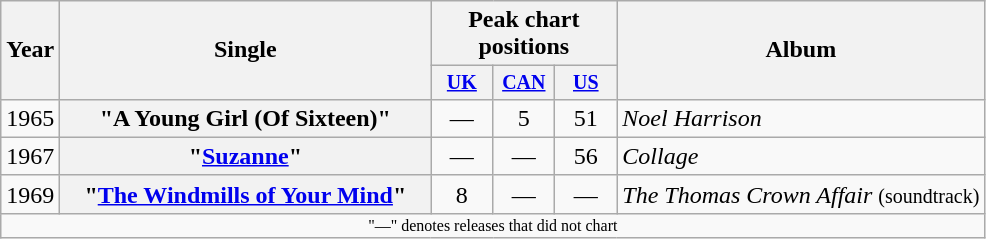<table class="wikitable plainrowheaders" style="text-align:center;">
<tr>
<th rowspan="2">Year</th>
<th rowspan="2" style="width:15em;">Single</th>
<th colspan="3">Peak chart<br>positions</th>
<th rowspan="2">Album</th>
</tr>
<tr style="font-size:smaller;">
<th style="width:35px;"><a href='#'>UK</a><br></th>
<th style="width:35px;"><a href='#'>CAN</a><br></th>
<th style="width:35px;"><a href='#'>US</a><br></th>
</tr>
<tr>
<td>1965</td>
<th scope="row">"A Young Girl (Of Sixteen)"</th>
<td>—</td>
<td>5</td>
<td>51</td>
<td style="text-align:left;"><em>Noel Harrison</em></td>
</tr>
<tr>
<td>1967</td>
<th scope="row">"<a href='#'>Suzanne</a>"</th>
<td>—</td>
<td>—</td>
<td>56</td>
<td style="text-align:left;"><em>Collage</em></td>
</tr>
<tr>
<td>1969</td>
<th scope="row">"<a href='#'>The Windmills of Your Mind</a>"</th>
<td>8</td>
<td>—</td>
<td>—</td>
<td style="text-align:left;"><em>The Thomas Crown Affair</em> <small>(soundtrack)</small></td>
</tr>
<tr>
<td colspan="10" style="font-size:8pt">"—" denotes releases that did not chart</td>
</tr>
</table>
